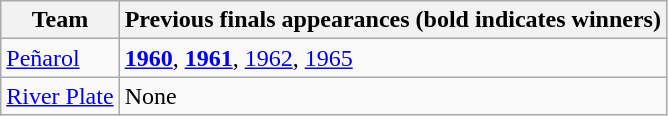<table class="wikitable">
<tr>
<th>Team</th>
<th>Previous finals appearances (bold indicates winners)</th>
</tr>
<tr>
<td> <a href='#'>Peñarol</a></td>
<td><strong><a href='#'>1960</a></strong>, <strong><a href='#'>1961</a></strong>, <a href='#'>1962</a>, <a href='#'>1965</a></td>
</tr>
<tr>
<td> <a href='#'>River Plate</a></td>
<td>None</td>
</tr>
</table>
